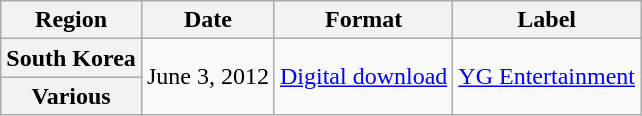<table class="wikitable plainrowheaders">
<tr>
<th scope="col">Region</th>
<th scope="col">Date</th>
<th scope="col">Format</th>
<th scope="col">Label</th>
</tr>
<tr>
<th scope="row">South Korea</th>
<td style="text-align:center;" rowspan=2>June 3, 2012</td>
<td rowspan=3><a href='#'>Digital download</a></td>
<td style="text-align:center;" rowspan=2><a href='#'>YG Entertainment</a></td>
</tr>
<tr>
<th scope="row">Various</th>
</tr>
</table>
